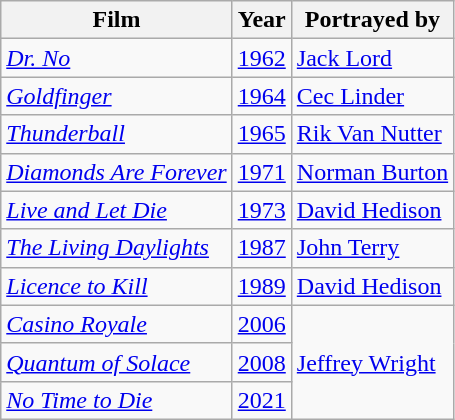<table class="wikitable">
<tr>
<th>Film</th>
<th>Year</th>
<th>Portrayed by</th>
</tr>
<tr>
<td><em><a href='#'>Dr. No</a></em></td>
<td><a href='#'>1962</a></td>
<td><a href='#'>Jack Lord</a></td>
</tr>
<tr>
<td><a href='#'><em>Goldfinger</em></a></td>
<td><a href='#'>1964</a></td>
<td><a href='#'>Cec Linder</a></td>
</tr>
<tr>
<td><em><a href='#'>Thunderball</a></em></td>
<td><a href='#'>1965</a></td>
<td><a href='#'>Rik Van Nutter</a></td>
</tr>
<tr>
<td><em><a href='#'>Diamonds Are Forever</a></em></td>
<td><a href='#'>1971</a></td>
<td><a href='#'>Norman Burton</a></td>
</tr>
<tr>
<td><a href='#'><em>Live and Let Die</em></a></td>
<td><a href='#'>1973</a></td>
<td><a href='#'>David Hedison</a></td>
</tr>
<tr>
<td><em><a href='#'>The Living Daylights</a></em></td>
<td><a href='#'>1987</a></td>
<td><a href='#'>John Terry</a></td>
</tr>
<tr>
<td><em><a href='#'>Licence to Kill</a></em></td>
<td><a href='#'>1989</a></td>
<td><a href='#'>David Hedison</a></td>
</tr>
<tr>
<td><a href='#'><em>Casino Royale</em></a></td>
<td><a href='#'>2006</a></td>
<td rowspan="3"><a href='#'>Jeffrey Wright</a></td>
</tr>
<tr>
<td><em><a href='#'>Quantum of Solace</a></em></td>
<td><a href='#'>2008</a></td>
</tr>
<tr>
<td><em><a href='#'>No Time to Die</a></em></td>
<td><a href='#'>2021</a></td>
</tr>
</table>
